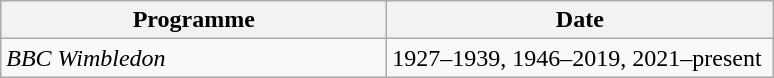<table class="wikitable">
<tr>
<th width=250>Programme</th>
<th width=250>Date</th>
</tr>
<tr>
<td><em>BBC Wimbledon</em></td>
<td>1927–1939, 1946–2019, 2021–present</td>
</tr>
</table>
